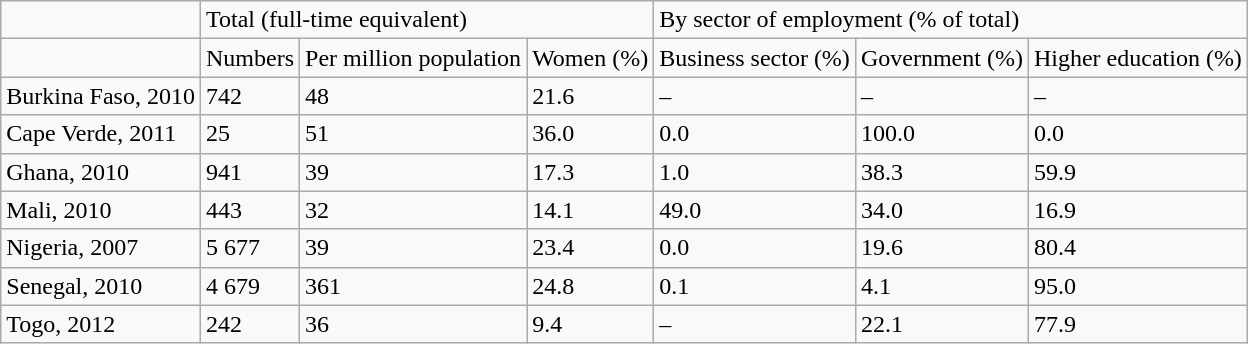<table class="wikitable">
<tr>
<td></td>
<td colspan="3">Total (full-time equivalent)</td>
<td colspan="3">By sector of employment  (% of total)</td>
</tr>
<tr>
<td></td>
<td>Numbers</td>
<td>Per million population</td>
<td>Women (%)</td>
<td>Business sector (%)</td>
<td>Government (%)</td>
<td>Higher education (%)</td>
</tr>
<tr>
<td>Burkina  Faso, 2010</td>
<td>742</td>
<td>48</td>
<td>21.6</td>
<td>–</td>
<td>–</td>
<td>–</td>
</tr>
<tr>
<td>Cape Verde,  2011</td>
<td>25</td>
<td>51</td>
<td>36.0</td>
<td>0.0</td>
<td>100.0</td>
<td>0.0</td>
</tr>
<tr>
<td>Ghana, 2010</td>
<td>941</td>
<td>39</td>
<td>17.3</td>
<td>1.0</td>
<td>38.3</td>
<td>59.9</td>
</tr>
<tr>
<td>Mali, 2010</td>
<td>443</td>
<td>32</td>
<td>14.1</td>
<td>49.0</td>
<td>34.0</td>
<td>16.9</td>
</tr>
<tr>
<td>Nigeria,  2007</td>
<td>5 677</td>
<td>39</td>
<td>23.4</td>
<td>0.0</td>
<td>19.6</td>
<td>80.4</td>
</tr>
<tr>
<td>Senegal,  2010</td>
<td>4 679</td>
<td>361</td>
<td>24.8</td>
<td>0.1</td>
<td>4.1</td>
<td>95.0</td>
</tr>
<tr>
<td>Togo, 2012</td>
<td>242</td>
<td>36</td>
<td>9.4</td>
<td>–</td>
<td>22.1</td>
<td>77.9</td>
</tr>
</table>
